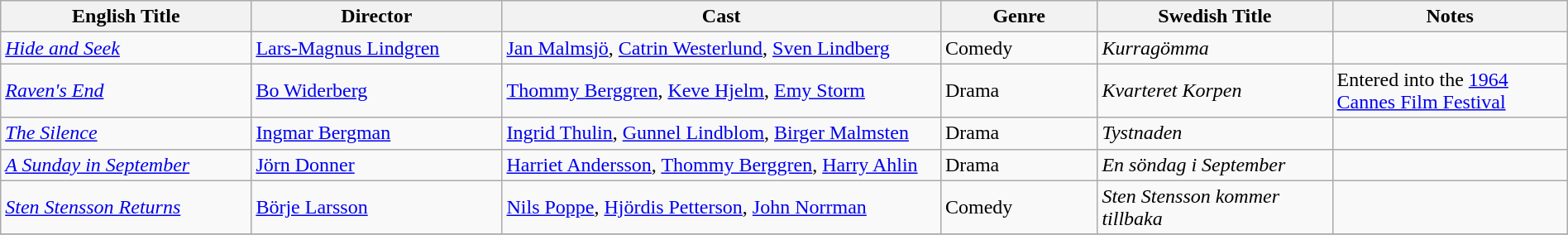<table class="wikitable" style="width:100%;">
<tr>
<th style="width:16%;">English Title</th>
<th style="width:16%;">Director</th>
<th style="width:28%;">Cast</th>
<th style="width:10%;">Genre</th>
<th style="width:15%;">Swedish Title</th>
<th style="width:15%;">Notes</th>
</tr>
<tr>
<td><em><a href='#'>Hide and Seek</a></em></td>
<td><a href='#'>Lars-Magnus Lindgren</a></td>
<td><a href='#'>Jan Malmsjö</a>, <a href='#'>Catrin Westerlund</a>, <a href='#'>Sven Lindberg</a></td>
<td>Comedy</td>
<td><em>Kurragömma</em></td>
<td></td>
</tr>
<tr>
<td><em><a href='#'>Raven's End</a></em></td>
<td><a href='#'>Bo Widerberg</a></td>
<td><a href='#'>Thommy Berggren</a>, <a href='#'>Keve Hjelm</a>, <a href='#'>Emy Storm</a></td>
<td>Drama</td>
<td><em>Kvarteret Korpen</em></td>
<td>Entered into the <a href='#'>1964 Cannes Film Festival</a></td>
</tr>
<tr>
<td><em><a href='#'>The Silence</a></em></td>
<td><a href='#'>Ingmar Bergman</a></td>
<td><a href='#'>Ingrid Thulin</a>, <a href='#'>Gunnel Lindblom</a>, <a href='#'>Birger Malmsten</a></td>
<td>Drama</td>
<td><em>Tystnaden</em></td>
<td></td>
</tr>
<tr>
<td><em><a href='#'>A Sunday in September</a></em></td>
<td><a href='#'>Jörn Donner</a></td>
<td><a href='#'>Harriet Andersson</a>, <a href='#'>Thommy Berggren</a>, <a href='#'>Harry Ahlin</a></td>
<td>Drama</td>
<td><em>En söndag i September</em></td>
<td></td>
</tr>
<tr>
<td><em><a href='#'>Sten Stensson Returns</a></em></td>
<td><a href='#'>Börje Larsson</a></td>
<td><a href='#'>Nils Poppe</a>, <a href='#'>Hjördis Petterson</a>, <a href='#'>John Norrman</a></td>
<td>Comedy</td>
<td><em>Sten Stensson kommer tillbaka</em></td>
<td></td>
</tr>
<tr>
</tr>
</table>
